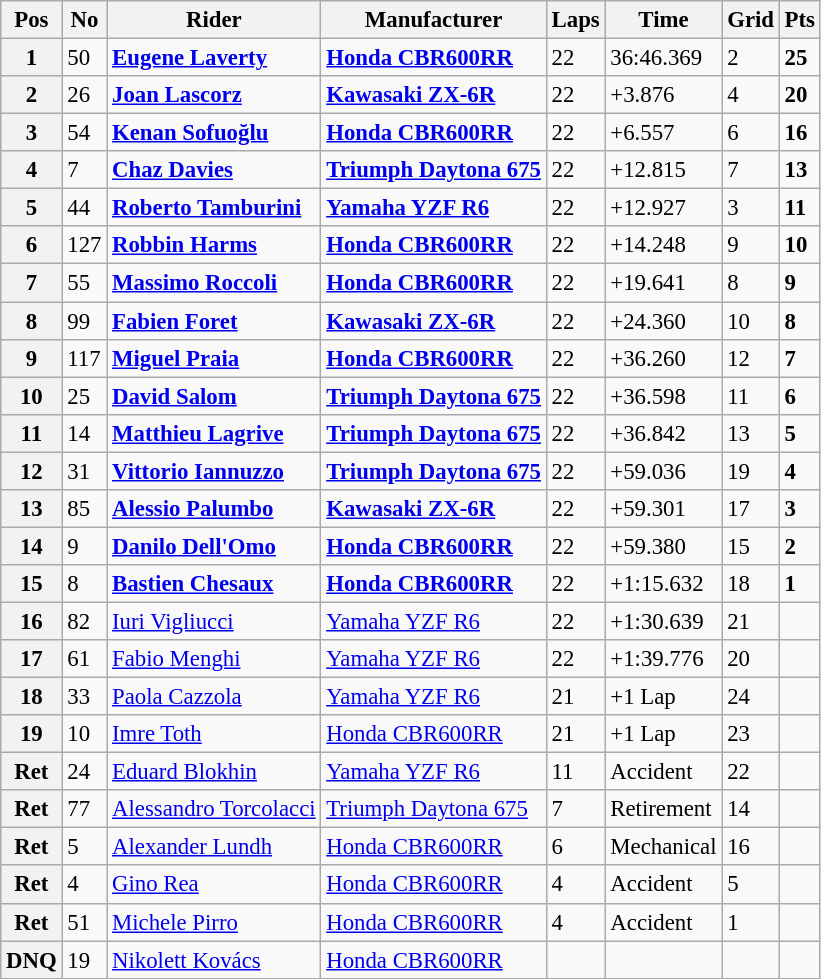<table class="wikitable" style="font-size: 95%;">
<tr>
<th>Pos</th>
<th>No</th>
<th>Rider</th>
<th>Manufacturer</th>
<th>Laps</th>
<th>Time</th>
<th>Grid</th>
<th>Pts</th>
</tr>
<tr>
<th>1</th>
<td>50</td>
<td> <strong><a href='#'>Eugene Laverty</a></strong></td>
<td><strong><a href='#'>Honda CBR600RR</a></strong></td>
<td>22</td>
<td>36:46.369</td>
<td>2</td>
<td><strong>25</strong></td>
</tr>
<tr>
<th>2</th>
<td>26</td>
<td> <strong><a href='#'>Joan Lascorz</a></strong></td>
<td><strong><a href='#'>Kawasaki ZX-6R</a></strong></td>
<td>22</td>
<td>+3.876</td>
<td>4</td>
<td><strong>20</strong></td>
</tr>
<tr>
<th>3</th>
<td>54</td>
<td> <strong><a href='#'>Kenan Sofuoğlu</a></strong></td>
<td><strong><a href='#'>Honda CBR600RR</a></strong></td>
<td>22</td>
<td>+6.557</td>
<td>6</td>
<td><strong>16</strong></td>
</tr>
<tr>
<th>4</th>
<td>7</td>
<td> <strong><a href='#'>Chaz Davies</a></strong></td>
<td><strong><a href='#'>Triumph Daytona 675</a></strong></td>
<td>22</td>
<td>+12.815</td>
<td>7</td>
<td><strong>13</strong></td>
</tr>
<tr>
<th>5</th>
<td>44</td>
<td> <strong><a href='#'>Roberto Tamburini</a></strong></td>
<td><strong><a href='#'>Yamaha YZF R6</a></strong></td>
<td>22</td>
<td>+12.927</td>
<td>3</td>
<td><strong>11</strong></td>
</tr>
<tr>
<th>6</th>
<td>127</td>
<td> <strong><a href='#'>Robbin Harms</a></strong></td>
<td><strong><a href='#'>Honda CBR600RR</a></strong></td>
<td>22</td>
<td>+14.248</td>
<td>9</td>
<td><strong>10</strong></td>
</tr>
<tr>
<th>7</th>
<td>55</td>
<td> <strong><a href='#'>Massimo Roccoli</a></strong></td>
<td><strong> <a href='#'>Honda CBR600RR</a></strong></td>
<td>22</td>
<td>+19.641</td>
<td>8</td>
<td><strong>9</strong></td>
</tr>
<tr>
<th>8</th>
<td>99</td>
<td> <strong><a href='#'>Fabien Foret</a></strong></td>
<td><strong><a href='#'>Kawasaki ZX-6R</a></strong></td>
<td>22</td>
<td>+24.360</td>
<td>10</td>
<td><strong>8</strong></td>
</tr>
<tr>
<th>9</th>
<td>117</td>
<td> <strong><a href='#'>Miguel Praia</a></strong></td>
<td><strong><a href='#'>Honda CBR600RR</a></strong></td>
<td>22</td>
<td>+36.260</td>
<td>12</td>
<td><strong>7</strong></td>
</tr>
<tr>
<th>10</th>
<td>25</td>
<td> <strong><a href='#'>David Salom</a></strong></td>
<td><strong><a href='#'>Triumph Daytona 675</a></strong></td>
<td>22</td>
<td>+36.598</td>
<td>11</td>
<td><strong>6</strong></td>
</tr>
<tr>
<th>11</th>
<td>14</td>
<td> <strong><a href='#'>Matthieu Lagrive</a></strong></td>
<td><strong><a href='#'>Triumph Daytona 675</a></strong></td>
<td>22</td>
<td>+36.842</td>
<td>13</td>
<td><strong>5</strong></td>
</tr>
<tr>
<th>12</th>
<td>31</td>
<td> <strong><a href='#'>Vittorio Iannuzzo</a></strong></td>
<td><strong> <a href='#'>Triumph Daytona 675</a></strong></td>
<td>22</td>
<td>+59.036</td>
<td>19</td>
<td><strong>4</strong></td>
</tr>
<tr>
<th>13</th>
<td>85</td>
<td> <strong><a href='#'>Alessio Palumbo</a></strong></td>
<td><strong><a href='#'>Kawasaki ZX-6R</a></strong></td>
<td>22</td>
<td>+59.301</td>
<td>17</td>
<td><strong>3</strong></td>
</tr>
<tr>
<th>14</th>
<td>9</td>
<td> <strong><a href='#'>Danilo Dell'Omo</a></strong></td>
<td><strong><a href='#'>Honda CBR600RR</a></strong></td>
<td>22</td>
<td>+59.380</td>
<td>15</td>
<td><strong>2</strong></td>
</tr>
<tr>
<th>15</th>
<td>8</td>
<td> <strong><a href='#'>Bastien Chesaux</a></strong></td>
<td><strong><a href='#'>Honda CBR600RR</a></strong></td>
<td>22</td>
<td>+1:15.632</td>
<td>18</td>
<td><strong>1</strong></td>
</tr>
<tr>
<th>16</th>
<td>82</td>
<td> <a href='#'>Iuri Vigliucci</a></td>
<td><a href='#'>Yamaha YZF R6</a></td>
<td>22</td>
<td>+1:30.639</td>
<td>21</td>
<td></td>
</tr>
<tr>
<th>17</th>
<td>61</td>
<td> <a href='#'>Fabio Menghi</a></td>
<td><a href='#'>Yamaha YZF R6</a></td>
<td>22</td>
<td>+1:39.776</td>
<td>20</td>
<td></td>
</tr>
<tr>
<th>18</th>
<td>33</td>
<td> <a href='#'>Paola Cazzola</a></td>
<td><a href='#'>Yamaha YZF R6</a></td>
<td>21</td>
<td>+1 Lap</td>
<td>24</td>
<td></td>
</tr>
<tr>
<th>19</th>
<td>10</td>
<td> <a href='#'>Imre Toth</a></td>
<td><a href='#'>Honda CBR600RR</a></td>
<td>21</td>
<td>+1 Lap</td>
<td>23</td>
<td></td>
</tr>
<tr>
<th>Ret</th>
<td>24</td>
<td> <a href='#'>Eduard Blokhin</a></td>
<td><a href='#'>Yamaha YZF R6</a></td>
<td>11</td>
<td>Accident</td>
<td>22</td>
<td></td>
</tr>
<tr>
<th>Ret</th>
<td>77</td>
<td> <a href='#'>Alessandro Torcolacci</a></td>
<td><a href='#'>Triumph Daytona 675</a></td>
<td>7</td>
<td>Retirement</td>
<td>14</td>
<td></td>
</tr>
<tr>
<th>Ret</th>
<td>5</td>
<td> <a href='#'>Alexander Lundh</a></td>
<td><a href='#'>Honda CBR600RR</a></td>
<td>6</td>
<td>Mechanical</td>
<td>16</td>
<td></td>
</tr>
<tr>
<th>Ret</th>
<td>4</td>
<td> <a href='#'>Gino Rea</a></td>
<td><a href='#'>Honda CBR600RR</a></td>
<td>4</td>
<td>Accident</td>
<td>5</td>
<td></td>
</tr>
<tr>
<th>Ret</th>
<td>51</td>
<td> <a href='#'>Michele Pirro</a></td>
<td><a href='#'>Honda CBR600RR</a></td>
<td>4</td>
<td>Accident</td>
<td>1</td>
<td></td>
</tr>
<tr>
<th>DNQ</th>
<td>19</td>
<td> <a href='#'>Nikolett Kovács</a></td>
<td><a href='#'>Honda CBR600RR</a></td>
<td></td>
<td></td>
<td></td>
<td></td>
</tr>
</table>
